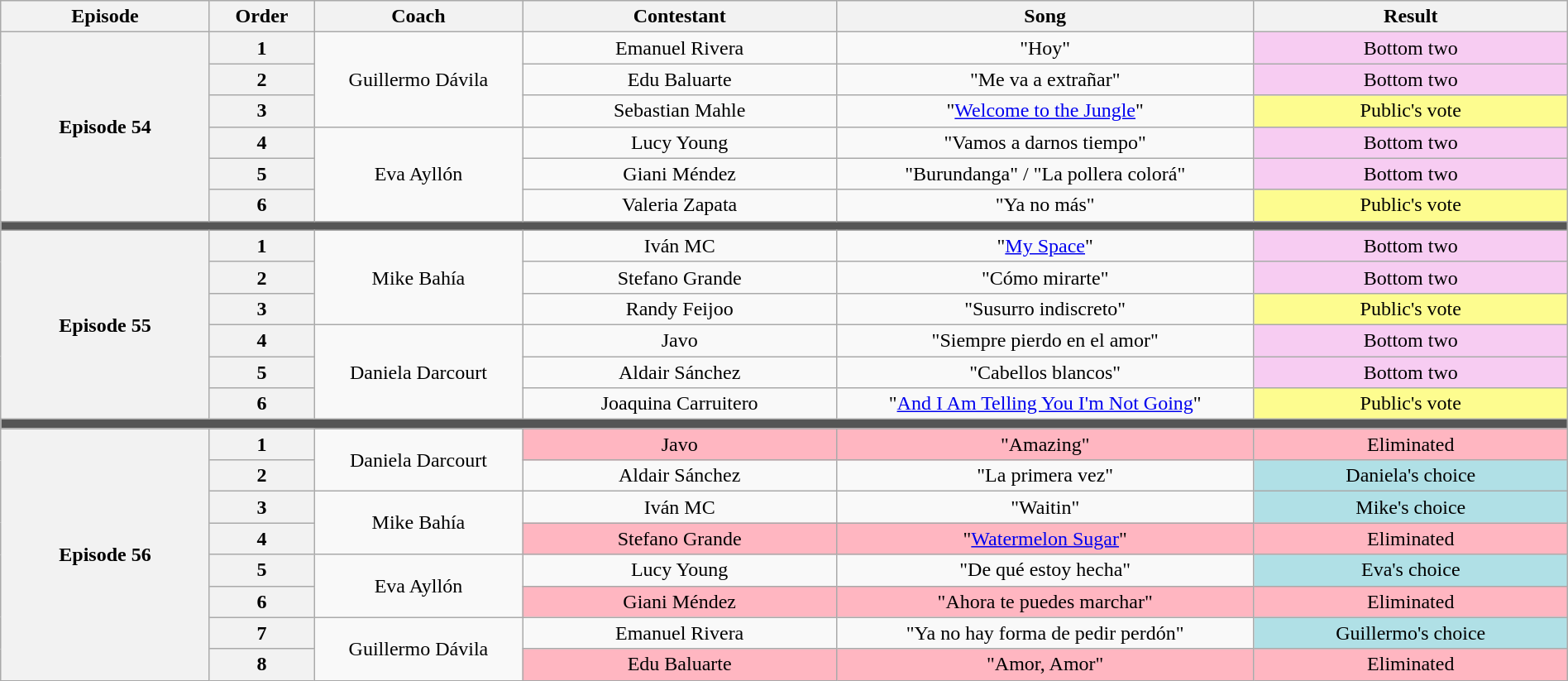<table class="wikitable" style="text-align: center; width:100%">
<tr>
<th style="width:10%">Episode</th>
<th style="width:05%">Order</th>
<th style="width:10%">Coach</th>
<th style="width:15%">Contestant</th>
<th style="width:20%">Song</th>
<th style="width:15%">Result</th>
</tr>
<tr>
<th rowspan="6">Episode 54<br></th>
<th>1</th>
<td rowspan="3">Guillermo Dávila</td>
<td>Emanuel Rivera</td>
<td>"Hoy"</td>
<td bgcolor="#f7ccf2">Bottom two</td>
</tr>
<tr>
<th>2</th>
<td>Edu Baluarte</td>
<td>"Me va a extrañar"</td>
<td bgcolor="#f7ccf2">Bottom two</td>
</tr>
<tr>
<th>3</th>
<td>Sebastian Mahle</td>
<td>"<a href='#'>Welcome to the Jungle</a>"</td>
<td bgcolor="#fdfc8f">Public's vote</td>
</tr>
<tr>
<th>4</th>
<td rowspan="3">Eva Ayllón</td>
<td>Lucy Young</td>
<td>"Vamos a darnos tiempo"</td>
<td bgcolor="#f7ccf2">Bottom two</td>
</tr>
<tr>
<th>5</th>
<td>Giani Méndez</td>
<td>"Burundanga" / "La pollera colorá"</td>
<td bgcolor="#f7ccf2">Bottom two</td>
</tr>
<tr>
<th>6</th>
<td>Valeria Zapata</td>
<td>"Ya no más"</td>
<td bgcolor="#fdfc8f">Public's vote</td>
</tr>
<tr>
<td colspan="10" bgcolor="#555"></td>
</tr>
<tr>
<th rowspan="6">Episode 55<br></th>
<th>1</th>
<td rowspan="3">Mike Bahía</td>
<td>Iván MC</td>
<td>"<a href='#'>My Space</a>"</td>
<td bgcolor="#f7ccf2">Bottom two</td>
</tr>
<tr>
<th>2</th>
<td>Stefano Grande</td>
<td>"Cómo mirarte"</td>
<td bgcolor="#f7ccf2">Bottom two</td>
</tr>
<tr>
<th>3</th>
<td>Randy Feijoo</td>
<td>"Susurro indiscreto"</td>
<td bgcolor="#fdfc8f">Public's vote</td>
</tr>
<tr>
<th>4</th>
<td rowspan="3">Daniela Darcourt</td>
<td>Javo</td>
<td>"Siempre pierdo en el amor"</td>
<td bgcolor="#f7ccf2">Bottom two</td>
</tr>
<tr>
<th>5</th>
<td>Aldair Sánchez</td>
<td>"Cabellos blancos"</td>
<td bgcolor="#f7ccf2">Bottom two</td>
</tr>
<tr>
<th>6</th>
<td>Joaquina Carruitero</td>
<td>"<a href='#'>And I Am Telling You I'm Not Going</a>"</td>
<td bgcolor="#fdfc8f">Public's vote</td>
</tr>
<tr>
<td colspan="10" bgcolor="#555"></td>
</tr>
<tr>
<th rowspan="8">Episode 56<br></th>
<th>1</th>
<td rowspan="2">Daniela Darcourt</td>
<td bgcolor="lightpink">Javo</td>
<td bgcolor="lightpink">"Amazing"</td>
<td bgcolor="lightpink">Eliminated</td>
</tr>
<tr>
<th>2</th>
<td>Aldair Sánchez</td>
<td>"La primera vez"</td>
<td bgcolor="#b0e0e6">Daniela's choice</td>
</tr>
<tr>
<th>3</th>
<td rowspan="2">Mike Bahía</td>
<td>Iván MC</td>
<td>"Waitin"</td>
<td bgcolor="#b0e0e6">Mike's choice</td>
</tr>
<tr>
<th>4</th>
<td bgcolor="lightpink">Stefano Grande</td>
<td bgcolor="lightpink">"<a href='#'>Watermelon Sugar</a>"</td>
<td bgcolor="lightpink">Eliminated</td>
</tr>
<tr>
<th>5</th>
<td rowspan="2">Eva Ayllón</td>
<td>Lucy Young</td>
<td>"De qué estoy hecha"</td>
<td bgcolor="#b0e0e6">Eva's choice</td>
</tr>
<tr>
<th>6</th>
<td bgcolor="lightpink">Giani Méndez</td>
<td bgcolor="lightpink">"Ahora te puedes marchar"</td>
<td bgcolor="lightpink">Eliminated</td>
</tr>
<tr>
<th>7</th>
<td rowspan="2">Guillermo Dávila</td>
<td>Emanuel Rivera</td>
<td>"Ya no hay forma de pedir perdón"</td>
<td bgcolor="#b0e0e6">Guillermo's choice</td>
</tr>
<tr>
<th>8</th>
<td bgcolor="lightpink">Edu Baluarte</td>
<td bgcolor="lightpink">"Amor, Amor"</td>
<td bgcolor="lightpink">Eliminated</td>
</tr>
</table>
